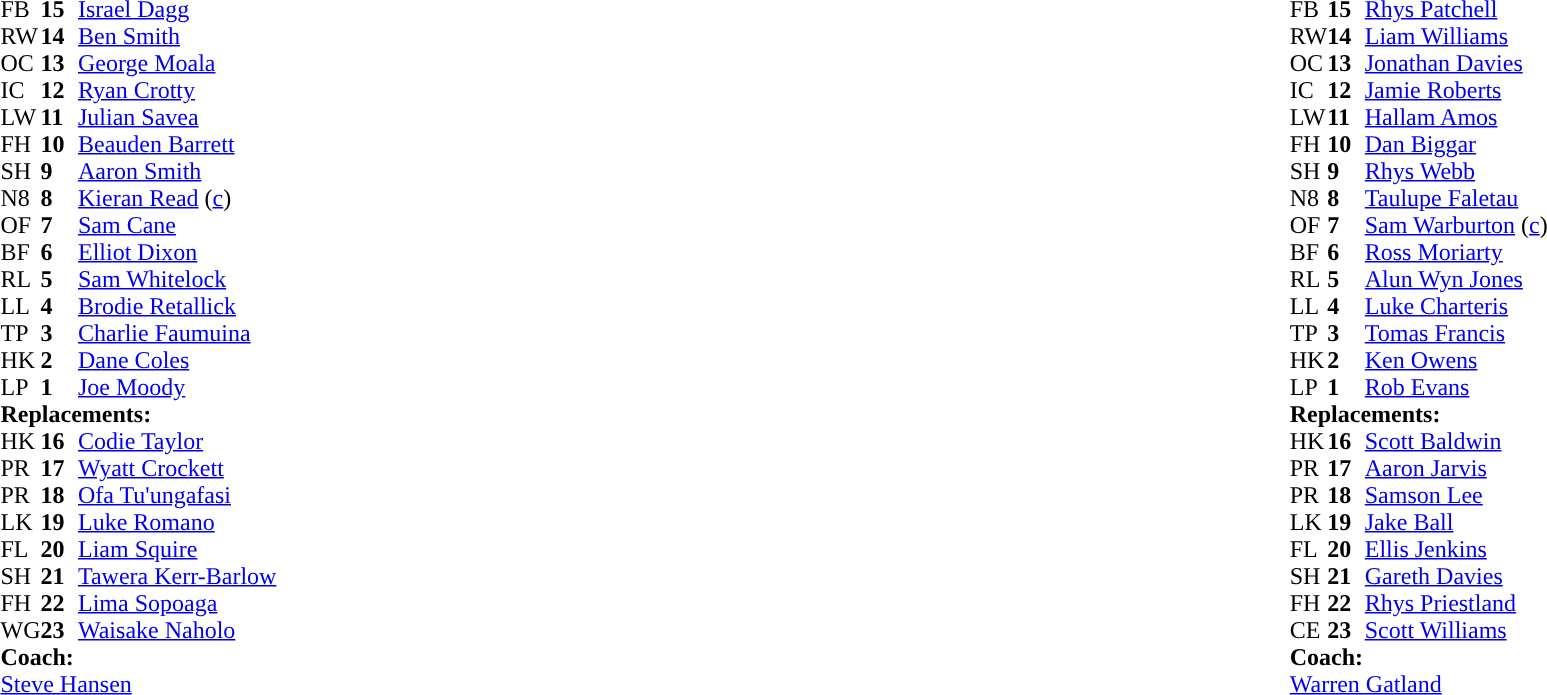<table style="width:100%">
<tr>
<td style="vertical-align:top;width:50%"><br><table cellspacing="0" cellpadding="0">
<tr>
<th width="25"></th>
<th width="25"></th>
</tr>
<tr>
<td>FB</td>
<td><strong>15</strong></td>
<td><a href='#'>Israel Dagg</a></td>
</tr>
<tr>
<td>RW</td>
<td><strong>14</strong></td>
<td><a href='#'>Ben Smith</a></td>
</tr>
<tr>
<td>OC</td>
<td><strong>13</strong></td>
<td><a href='#'>George Moala</a></td>
<td></td>
<td></td>
</tr>
<tr>
<td>IC</td>
<td><strong>12</strong></td>
<td><a href='#'>Ryan Crotty</a></td>
<td></td>
<td></td>
</tr>
<tr>
<td>LW</td>
<td><strong>11</strong></td>
<td><a href='#'>Julian Savea</a></td>
</tr>
<tr>
<td>FH</td>
<td><strong>10</strong></td>
<td><a href='#'>Beauden Barrett</a></td>
</tr>
<tr>
<td>SH</td>
<td><strong>9</strong></td>
<td><a href='#'>Aaron Smith</a></td>
<td></td>
<td></td>
</tr>
<tr>
<td>N8</td>
<td><strong>8</strong></td>
<td><a href='#'>Kieran Read</a> (<a href='#'>c</a>)</td>
</tr>
<tr>
<td>OF</td>
<td><strong>7</strong></td>
<td><a href='#'>Sam Cane</a></td>
<td></td>
</tr>
<tr>
<td>BF</td>
<td><strong>6</strong></td>
<td><a href='#'>Elliot Dixon</a></td>
<td></td>
<td></td>
</tr>
<tr>
<td>RL</td>
<td><strong>5</strong></td>
<td><a href='#'>Sam Whitelock</a></td>
</tr>
<tr>
<td>LL</td>
<td><strong>4</strong></td>
<td><a href='#'>Brodie Retallick</a></td>
<td></td>
<td></td>
</tr>
<tr>
<td>TP</td>
<td><strong>3</strong></td>
<td><a href='#'>Charlie Faumuina</a></td>
<td></td>
<td></td>
</tr>
<tr>
<td>HK</td>
<td><strong>2</strong></td>
<td><a href='#'>Dane Coles</a></td>
<td></td>
<td></td>
</tr>
<tr>
<td>LP</td>
<td><strong>1</strong></td>
<td><a href='#'>Joe Moody</a></td>
<td></td>
<td></td>
</tr>
<tr>
<td colspan=3><strong>Replacements:</strong></td>
</tr>
<tr>
<td>HK</td>
<td><strong>16</strong></td>
<td><a href='#'>Codie Taylor</a></td>
<td></td>
<td></td>
</tr>
<tr>
<td>PR</td>
<td><strong>17</strong></td>
<td><a href='#'>Wyatt Crockett</a></td>
<td></td>
<td></td>
</tr>
<tr>
<td>PR</td>
<td><strong>18</strong></td>
<td><a href='#'>Ofa Tu'ungafasi</a></td>
<td></td>
<td></td>
</tr>
<tr>
<td>LK</td>
<td><strong>19</strong></td>
<td><a href='#'>Luke Romano</a></td>
<td></td>
<td></td>
</tr>
<tr>
<td>FL</td>
<td><strong>20</strong></td>
<td><a href='#'>Liam Squire</a></td>
<td></td>
<td></td>
</tr>
<tr>
<td>SH</td>
<td><strong>21</strong></td>
<td><a href='#'>Tawera Kerr-Barlow</a></td>
<td></td>
<td></td>
</tr>
<tr>
<td>FH</td>
<td><strong>22</strong></td>
<td><a href='#'>Lima Sopoaga</a></td>
<td></td>
<td></td>
</tr>
<tr>
<td>WG</td>
<td><strong>23</strong></td>
<td><a href='#'>Waisake Naholo</a></td>
<td></td>
<td></td>
</tr>
<tr>
<td colspan=3><strong>Coach:</strong></td>
</tr>
<tr>
<td colspan="4"> <a href='#'>Steve Hansen</a></td>
</tr>
</table>
</td>
<td style="vertical-align:top"></td>
<td style="vertical-align:top;width:50%"><br><table cellspacing="0" cellpadding="0" style="margin:auto">
<tr>
<th width="25"></th>
<th width="25"></th>
</tr>
<tr>
<td>FB</td>
<td><strong>15</strong></td>
<td><a href='#'>Rhys Patchell</a></td>
</tr>
<tr>
<td>RW</td>
<td><strong>14</strong></td>
<td><a href='#'>Liam Williams</a></td>
<td></td>
<td colspan=2></td>
</tr>
<tr>
<td>OC</td>
<td><strong>13</strong></td>
<td><a href='#'>Jonathan Davies</a></td>
</tr>
<tr>
<td>IC</td>
<td><strong>12</strong></td>
<td><a href='#'>Jamie Roberts</a></td>
<td></td>
<td></td>
<td></td>
<td></td>
</tr>
<tr>
<td>LW</td>
<td><strong>11</strong></td>
<td><a href='#'>Hallam Amos</a></td>
</tr>
<tr>
<td>FH</td>
<td><strong>10</strong></td>
<td><a href='#'>Dan Biggar</a></td>
<td></td>
<td></td>
</tr>
<tr>
<td>SH</td>
<td><strong>9</strong></td>
<td><a href='#'>Rhys Webb</a></td>
<td></td>
<td></td>
</tr>
<tr>
<td>N8</td>
<td><strong>8</strong></td>
<td><a href='#'>Taulupe Faletau</a></td>
</tr>
<tr>
<td>OF</td>
<td><strong>7</strong></td>
<td><a href='#'>Sam Warburton</a> (<a href='#'>c</a>)</td>
<td></td>
<td></td>
</tr>
<tr>
<td>BF</td>
<td><strong>6</strong></td>
<td><a href='#'>Ross Moriarty</a></td>
</tr>
<tr>
<td>RL</td>
<td><strong>5</strong></td>
<td><a href='#'>Alun Wyn Jones</a></td>
</tr>
<tr>
<td>LL</td>
<td><strong>4</strong></td>
<td><a href='#'>Luke Charteris</a></td>
<td></td>
<td></td>
</tr>
<tr>
<td>TP</td>
<td><strong>3</strong></td>
<td><a href='#'>Tomas Francis</a></td>
<td></td>
<td></td>
</tr>
<tr>
<td>HK</td>
<td><strong>2</strong></td>
<td><a href='#'>Ken Owens</a></td>
<td></td>
<td></td>
</tr>
<tr>
<td>LP</td>
<td><strong>1</strong></td>
<td><a href='#'>Rob Evans</a></td>
<td></td>
<td></td>
</tr>
<tr>
<td colspan=3><strong>Replacements:</strong></td>
</tr>
<tr>
<td>HK</td>
<td><strong>16</strong></td>
<td><a href='#'>Scott Baldwin</a></td>
<td></td>
<td></td>
</tr>
<tr>
<td>PR</td>
<td><strong>17</strong></td>
<td><a href='#'>Aaron Jarvis</a></td>
<td></td>
<td></td>
</tr>
<tr>
<td>PR</td>
<td><strong>18</strong></td>
<td><a href='#'>Samson Lee</a></td>
<td></td>
<td></td>
</tr>
<tr>
<td>LK</td>
<td><strong>19</strong></td>
<td><a href='#'>Jake Ball</a></td>
<td></td>
<td></td>
</tr>
<tr>
<td>FL</td>
<td><strong>20</strong></td>
<td><a href='#'>Ellis Jenkins</a></td>
<td></td>
<td></td>
</tr>
<tr>
<td>SH</td>
<td><strong>21</strong></td>
<td><a href='#'>Gareth Davies</a></td>
<td></td>
<td></td>
</tr>
<tr>
<td>FH</td>
<td><strong>22</strong></td>
<td><a href='#'>Rhys Priestland</a></td>
<td></td>
<td></td>
</tr>
<tr>
<td>CE</td>
<td><strong>23</strong></td>
<td><a href='#'>Scott Williams</a></td>
<td></td>
<td></td>
<td></td>
<td></td>
</tr>
<tr>
<td colspan=3><strong>Coach:</strong></td>
</tr>
<tr>
<td colspan="4"> <a href='#'>Warren Gatland</a></td>
</tr>
</table>
</td>
</tr>
</table>
